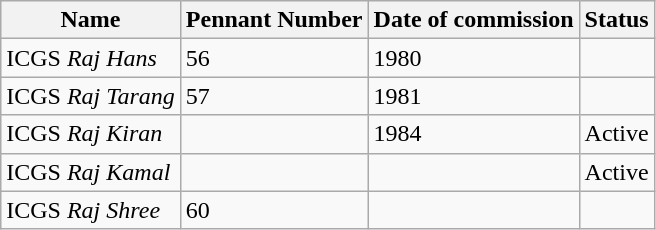<table class="wikitable">
<tr>
<th>Name</th>
<th>Pennant Number</th>
<th>Date of commission</th>
<th>Status</th>
</tr>
<tr>
<td>ICGS <em>Raj Hans</em></td>
<td>56</td>
<td>1980</td>
<td></td>
</tr>
<tr>
<td>ICGS <em>Raj Tarang</em></td>
<td>57</td>
<td>1981</td>
<td></td>
</tr>
<tr>
<td>ICGS <em>Raj Kiran</em></td>
<td></td>
<td>1984</td>
<td>Active</td>
</tr>
<tr>
<td>ICGS <em>Raj Kamal</em></td>
<td></td>
<td></td>
<td>Active</td>
</tr>
<tr>
<td>ICGS <em>Raj Shree</em></td>
<td>60</td>
<td></td>
<td></td>
</tr>
</table>
